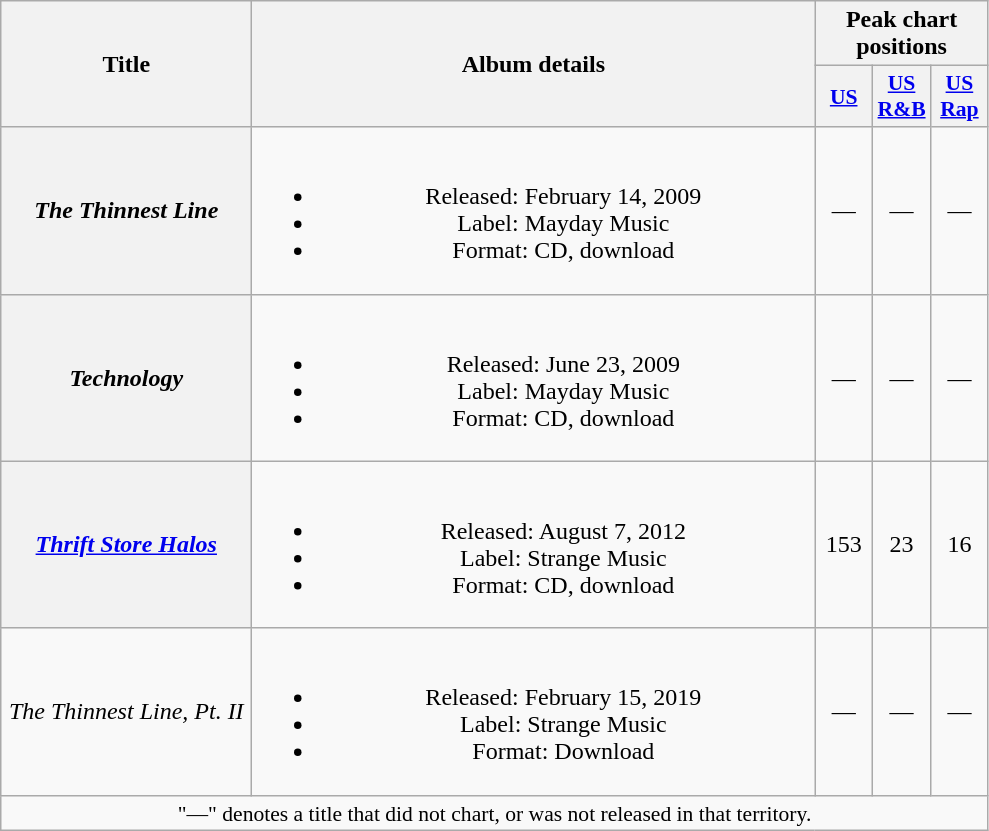<table class="wikitable plainrowheaders" style="text-align:center;">
<tr>
<th scope="col" rowspan="2" style="width:10em;">Title</th>
<th scope="col" rowspan="2" style="width:23em;">Album details</th>
<th scope="col" colspan="4">Peak chart positions</th>
</tr>
<tr>
<th scope="col" style="width:2.2em;font-size:90%;"><a href='#'>US</a><br></th>
<th scope="col" style="width:2.2em;font-size:90%;"><a href='#'>US R&B</a><br></th>
<th scope="col" style="width:2.2em;font-size:90%;"><a href='#'>US Rap</a><br></th>
</tr>
<tr>
<th scope="row"><em>The Thinnest Line</em></th>
<td><br><ul><li>Released: February 14, 2009</li><li>Label: Mayday Music</li><li>Format: CD, download</li></ul></td>
<td>—</td>
<td>—</td>
<td>—</td>
</tr>
<tr>
<th scope="row"><em>Technology</em></th>
<td><br><ul><li>Released: June 23, 2009</li><li>Label: Mayday Music</li><li>Format: CD, download</li></ul></td>
<td>—</td>
<td>—</td>
<td>—</td>
</tr>
<tr>
<th scope="row"><em><a href='#'>Thrift Store Halos</a></em></th>
<td><br><ul><li>Released: August 7, 2012</li><li>Label: Strange Music</li><li>Format: CD, download</li></ul></td>
<td>153</td>
<td>23</td>
<td>16</td>
</tr>
<tr>
<td scope="row"><em>The Thinnest Line, Pt. II</em></td>
<td><br><ul><li>Released: February 15, 2019</li><li>Label: Strange Music</li><li>Format: Download</li></ul></td>
<td>—</td>
<td>—</td>
<td>—</td>
</tr>
<tr>
<td colspan="14" style="font-size:90%">"—" denotes a title that did not chart, or was not released in that territory.</td>
</tr>
</table>
